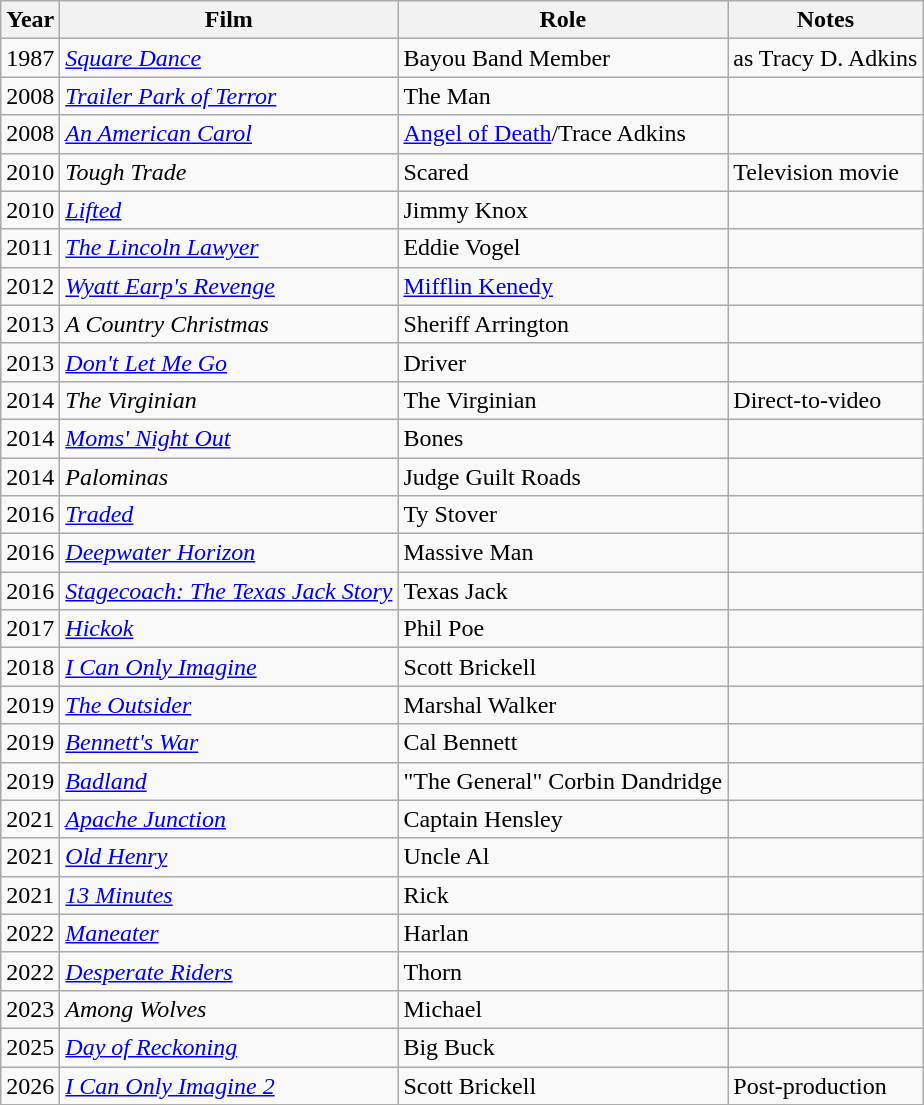<table class="wikitable sortable">
<tr>
<th>Year</th>
<th>Film</th>
<th>Role</th>
<th>Notes</th>
</tr>
<tr>
<td>1987</td>
<td><em><a href='#'>Square Dance</a></em></td>
<td>Bayou Band Member</td>
<td>as Tracy D. Adkins</td>
</tr>
<tr>
<td>2008</td>
<td><em><a href='#'>Trailer Park of Terror</a></em></td>
<td>The Man</td>
<td></td>
</tr>
<tr>
<td>2008</td>
<td><em><a href='#'>An American Carol</a></em></td>
<td><a href='#'>Angel of Death</a>/Trace Adkins</td>
<td></td>
</tr>
<tr>
<td>2010</td>
<td><em>Tough Trade</em></td>
<td>Scared</td>
<td>Television movie</td>
</tr>
<tr>
<td>2010</td>
<td><em><a href='#'>Lifted</a></em></td>
<td>Jimmy Knox</td>
<td></td>
</tr>
<tr>
<td>2011</td>
<td><em><a href='#'>The Lincoln Lawyer</a></em></td>
<td>Eddie Vogel</td>
<td></td>
</tr>
<tr>
<td>2012</td>
<td><em><a href='#'>Wyatt Earp's Revenge</a></em></td>
<td><a href='#'>Mifflin Kenedy</a></td>
<td></td>
</tr>
<tr>
<td>2013</td>
<td><em>A Country Christmas</em></td>
<td>Sheriff Arrington</td>
<td></td>
</tr>
<tr>
<td>2013</td>
<td><em><a href='#'>Don't Let Me Go</a></em></td>
<td>Driver</td>
<td></td>
</tr>
<tr>
<td>2014</td>
<td><em>The Virginian</em></td>
<td>The Virginian</td>
<td>Direct-to-video</td>
</tr>
<tr>
<td>2014</td>
<td><em><a href='#'>Moms' Night Out</a></em></td>
<td>Bones</td>
<td></td>
</tr>
<tr>
<td>2014</td>
<td><em>Palominas</em></td>
<td>Judge Guilt Roads</td>
<td></td>
</tr>
<tr>
<td>2016</td>
<td><em><a href='#'>Traded</a></em></td>
<td>Ty Stover</td>
<td></td>
</tr>
<tr>
<td>2016</td>
<td><em><a href='#'>Deepwater Horizon</a></em></td>
<td>Massive Man</td>
<td></td>
</tr>
<tr>
<td>2016</td>
<td><em><a href='#'>Stagecoach: The Texas Jack Story</a></em></td>
<td>Texas Jack</td>
<td></td>
</tr>
<tr>
<td>2017</td>
<td><em><a href='#'>Hickok</a></em></td>
<td>Phil Poe</td>
<td></td>
</tr>
<tr>
<td>2018</td>
<td><em><a href='#'>I Can Only Imagine</a></em></td>
<td>Scott Brickell</td>
<td></td>
</tr>
<tr>
<td>2019</td>
<td><em><a href='#'>The Outsider</a></em></td>
<td>Marshal Walker</td>
<td></td>
</tr>
<tr>
<td>2019</td>
<td><em><a href='#'>Bennett's War</a></em></td>
<td>Cal Bennett</td>
<td></td>
</tr>
<tr>
<td>2019</td>
<td><em><a href='#'>Badland</a></em></td>
<td>"The General" Corbin Dandridge</td>
<td></td>
</tr>
<tr>
<td>2021</td>
<td><em><a href='#'>Apache Junction</a></em></td>
<td>Captain Hensley</td>
<td></td>
</tr>
<tr>
<td>2021</td>
<td><em><a href='#'>Old Henry</a></em></td>
<td>Uncle Al</td>
<td></td>
</tr>
<tr>
<td>2021</td>
<td><em><a href='#'>13 Minutes</a></em></td>
<td>Rick</td>
<td></td>
</tr>
<tr>
<td>2022</td>
<td><em><a href='#'>Maneater</a></em></td>
<td>Harlan</td>
<td></td>
</tr>
<tr>
<td>2022</td>
<td><em><a href='#'>Desperate Riders</a></em></td>
<td>Thorn</td>
<td></td>
</tr>
<tr>
<td>2023</td>
<td><em>Among Wolves</em></td>
<td>Michael</td>
<td></td>
</tr>
<tr>
<td>2025</td>
<td><em><a href='#'>Day of Reckoning</a></em></td>
<td>Big Buck</td>
<td></td>
</tr>
<tr>
<td>2026</td>
<td><em><a href='#'>I Can Only Imagine 2</a></em></td>
<td>Scott Brickell</td>
<td>Post-production</td>
</tr>
</table>
